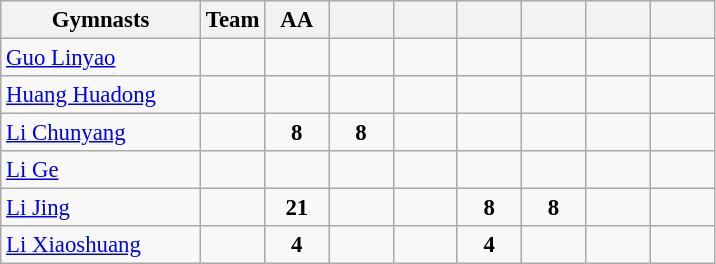<table class="wikitable sortable collapsible autocollapse plainrowheaders" style="text-align:center; font-size:95%;">
<tr>
<th width=28% class=unsortable>Gymnasts</th>
<th width=9% class=unsortable>Team</th>
<th width=9% class=unsortable>AA</th>
<th width=9% class=unsortable></th>
<th width=9% class=unsortable></th>
<th width=9% class=unsortable></th>
<th width=9% class=unsortable></th>
<th width=9% class=unsortable></th>
<th width=9% class=unsortable></th>
</tr>
<tr>
<td align=left><a href='#'>Guo Linyao</a></td>
<td></td>
<td></td>
<td></td>
<td></td>
<td></td>
<td></td>
<td></td>
<td></td>
</tr>
<tr>
<td align=left><a href='#'>Huang Huadong</a></td>
<td></td>
<td></td>
<td></td>
<td></td>
<td></td>
<td></td>
<td></td>
<td></td>
</tr>
<tr>
<td align=left><a href='#'>Li Chunyang</a></td>
<td></td>
<td><strong>8</strong></td>
<td><strong>8</strong></td>
<td></td>
<td></td>
<td></td>
<td></td>
<td></td>
</tr>
<tr>
<td align=left><a href='#'>Li Ge</a></td>
<td></td>
<td></td>
<td></td>
<td></td>
<td></td>
<td></td>
<td></td>
<td></td>
</tr>
<tr>
<td align=left><a href='#'>Li Jing</a></td>
<td></td>
<td><strong>21</strong></td>
<td></td>
<td></td>
<td><strong>8</strong></td>
<td><strong>8</strong></td>
<td></td>
<td></td>
</tr>
<tr>
<td align=left><a href='#'>Li Xiaoshuang</a></td>
<td></td>
<td><strong>4</strong></td>
<td></td>
<td></td>
<td><strong>4</strong></td>
<td></td>
<td></td>
<td></td>
</tr>
</table>
